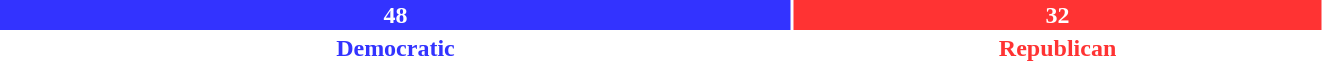<table style="width:70%">
<tr>
<td scope="row" colspan="2" style="text-align:center"></td>
</tr>
<tr>
<td scope="row" style="background:#3333FF; width:60%; text-align:center; color:white"><strong>48</strong></td>
<td style="background:#FF3333; width:40%; text-align:center; color:white"><strong>32</strong></td>
</tr>
<tr>
<td scope="row" style="text-align:center; color:#3333FF"><strong>Democratic</strong></td>
<td style="text-align:center; color:#FF3333"><strong>Republican</strong></td>
</tr>
</table>
